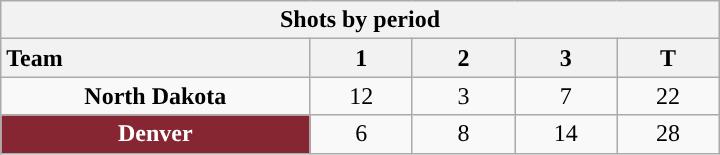<table class="wikitable" style="width:30em; text-align:right;">
<tr>
<th colspan=6>Shots by period</th>
</tr>
<tr>
<th style="width:10em; text-align:left;">Team</th>
<th style="width:3em;">1</th>
<th style="width:3em;">2</th>
<th style="width:3em;">3</th>
<th style="width:3em;">T</th>
</tr>
<tr>
<td align=center><strong>North Dakota</strong></td>
<td align=center>12</td>
<td align=center>3</td>
<td align=center>7</td>
<td align=center>22</td>
</tr>
<tr>
<td align=center style="color:white; background:#862633; "><strong>Denver</strong></td>
<td align=center>6</td>
<td align=center>8</td>
<td align=center>14</td>
<td align=center>28</td>
</tr>
</table>
